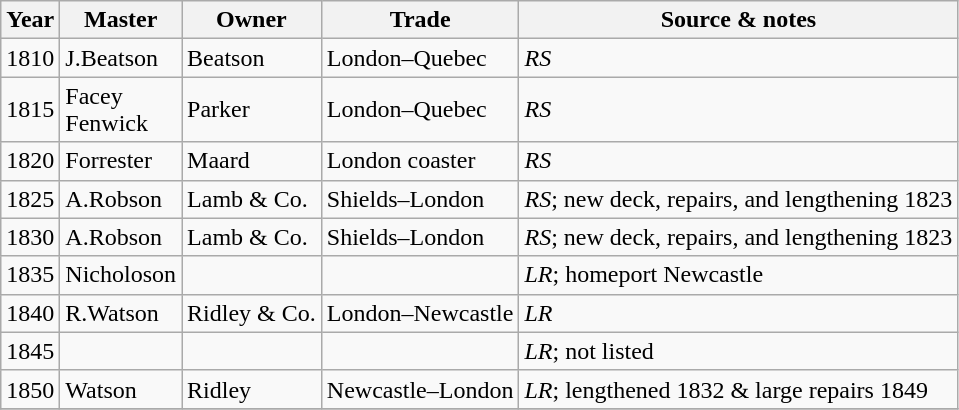<table class=" wikitable">
<tr>
<th>Year</th>
<th>Master</th>
<th>Owner</th>
<th>Trade</th>
<th>Source & notes</th>
</tr>
<tr>
<td>1810</td>
<td>J.Beatson</td>
<td>Beatson</td>
<td>London–Quebec</td>
<td><em>RS</em></td>
</tr>
<tr>
<td>1815</td>
<td>Facey<br>Fenwick</td>
<td>Parker</td>
<td>London–Quebec</td>
<td><em>RS</em></td>
</tr>
<tr>
<td>1820</td>
<td>Forrester</td>
<td>Maard</td>
<td>London coaster</td>
<td><em>RS</em></td>
</tr>
<tr>
<td>1825</td>
<td>A.Robson</td>
<td>Lamb & Co.</td>
<td>Shields–London</td>
<td><em>RS</em>; new deck, repairs, and lengthening 1823</td>
</tr>
<tr>
<td>1830</td>
<td>A.Robson</td>
<td>Lamb & Co.</td>
<td>Shields–London</td>
<td><em>RS</em>; new deck, repairs, and lengthening 1823</td>
</tr>
<tr>
<td>1835</td>
<td>Nicholoson</td>
<td></td>
<td></td>
<td><em>LR</em>; homeport Newcastle</td>
</tr>
<tr>
<td>1840</td>
<td>R.Watson</td>
<td>Ridley & Co.</td>
<td>London–Newcastle</td>
<td><em>LR</em></td>
</tr>
<tr>
<td>1845</td>
<td></td>
<td></td>
<td></td>
<td><em>LR</em>; not listed</td>
</tr>
<tr>
<td>1850</td>
<td>Watson</td>
<td>Ridley</td>
<td>Newcastle–London</td>
<td><em>LR</em>; lengthened 1832 & large repairs 1849</td>
</tr>
<tr>
</tr>
</table>
